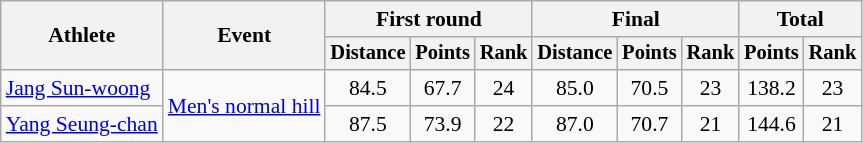<table class="wikitable" style="font-size:90%">
<tr>
<th rowspan=2>Athlete</th>
<th rowspan=2>Event</th>
<th colspan=3>First round</th>
<th colspan=3>Final</th>
<th colspan=2>Total</th>
</tr>
<tr style="font-size:95%">
<th>Distance</th>
<th>Points</th>
<th>Rank</th>
<th>Distance</th>
<th>Points</th>
<th>Rank</th>
<th>Points</th>
<th>Rank</th>
</tr>
<tr align=center>
<td align=left><a href='#'>Jang Sun-woong</a></td>
<td align=left rowspan=2><a href='#'>Men's normal hill</a></td>
<td>84.5</td>
<td>67.7</td>
<td>24</td>
<td>85.0</td>
<td>70.5</td>
<td>23</td>
<td>138.2</td>
<td>23</td>
</tr>
<tr align=center>
<td align=left><a href='#'>Yang Seung-chan</a></td>
<td>87.5</td>
<td>73.9</td>
<td>22</td>
<td>87.0</td>
<td>70.7</td>
<td>21</td>
<td>144.6</td>
<td>21</td>
</tr>
</table>
